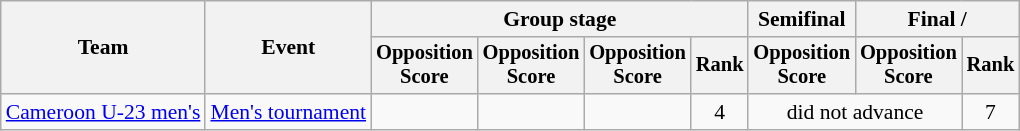<table class="wikitable" style="text-align:center; font-size:90%">
<tr>
<th rowspan=2>Team</th>
<th rowspan=2>Event</th>
<th colspan=4>Group stage</th>
<th>Semifinal</th>
<th colspan=2>Final / </th>
</tr>
<tr style="font-size:95%">
<th>Opposition<br>Score</th>
<th>Opposition<br>Score</th>
<th>Opposition<br>Score</th>
<th>Rank</th>
<th>Opposition<br>Score</th>
<th>Opposition<br>Score</th>
<th>Rank</th>
</tr>
<tr>
<td align=left><a href='#'>Cameroon U-23 men's</a></td>
<td align=left><a href='#'>Men's tournament</a></td>
<td><br></td>
<td><br></td>
<td><br></td>
<td>4</td>
<td colspan=2>did not advance</td>
<td>7</td>
</tr>
</table>
